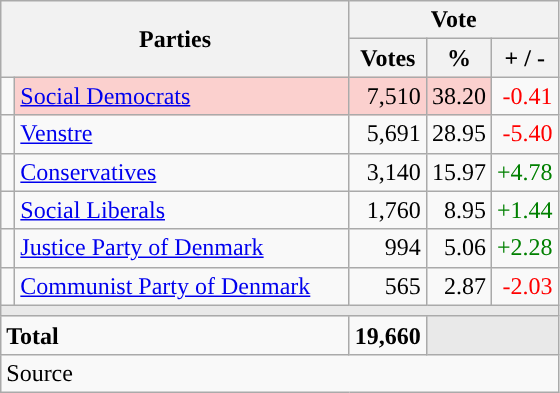<table class="wikitable" style="text-align:right;">
<tr>
<th style="text-align:centre;" rowspan="2" colspan="2" width="225">Parties</th>
<th colspan="3">Vote</th>
</tr>
<tr>
<th width="15">Votes</th>
<th width="15">%</th>
<th width="15">+ / -</th>
</tr>
<tr>
<td width="2" style="color:inherit;background:"></td>
<td bgcolor=#fbd0ce  align="left"><a href='#'>Social Democrats</a></td>
<td bgcolor=#fbd0ce>7,510</td>
<td bgcolor=#fbd0ce>38.20</td>
<td style=color:red;>-0.41</td>
</tr>
<tr>
<td width="2" style="color:inherit;background:"></td>
<td align="left"><a href='#'>Venstre</a></td>
<td>5,691</td>
<td>28.95</td>
<td style=color:red;>-5.40</td>
</tr>
<tr>
<td width="2" style="color:inherit;background:"></td>
<td align="left"><a href='#'>Conservatives</a></td>
<td>3,140</td>
<td>15.97</td>
<td style=color:green;>+4.78</td>
</tr>
<tr>
<td width="2" style="color:inherit;background:"></td>
<td align="left"><a href='#'>Social Liberals</a></td>
<td>1,760</td>
<td>8.95</td>
<td style=color:green;>+1.44</td>
</tr>
<tr>
<td width="2" style="color:inherit;background:"></td>
<td align="left"><a href='#'>Justice Party of Denmark</a></td>
<td>994</td>
<td>5.06</td>
<td style=color:green;>+2.28</td>
</tr>
<tr>
<td width="2" style="color:inherit;background:"></td>
<td align="left"><a href='#'>Communist Party of Denmark</a></td>
<td>565</td>
<td>2.87</td>
<td style=color:red;>-2.03</td>
</tr>
<tr>
<td colspan="7" bgcolor="#E9E9E9"></td>
</tr>
<tr>
<td align="left" colspan="2"><strong>Total</strong></td>
<td><strong>19,660</strong></td>
<td bgcolor="#E9E9E9" colspan="2"></td>
</tr>
<tr>
<td align="left" colspan="6">Source</td>
</tr>
</table>
